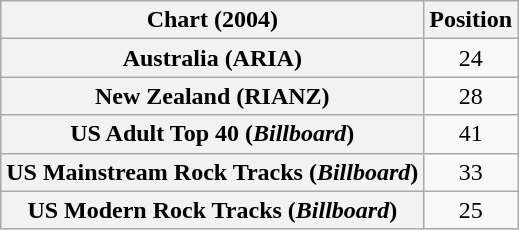<table class="wikitable sortable plainrowheaders" style="text-align:center">
<tr>
<th>Chart (2004)</th>
<th>Position</th>
</tr>
<tr>
<th scope="row">Australia (ARIA)</th>
<td>24</td>
</tr>
<tr>
<th scope="row">New Zealand (RIANZ)</th>
<td>28</td>
</tr>
<tr>
<th scope="row">US Adult Top 40 (<em>Billboard</em>)</th>
<td>41</td>
</tr>
<tr>
<th scope="row">US Mainstream Rock Tracks (<em>Billboard</em>)</th>
<td>33</td>
</tr>
<tr>
<th scope="row">US Modern Rock Tracks (<em>Billboard</em>)</th>
<td>25</td>
</tr>
</table>
